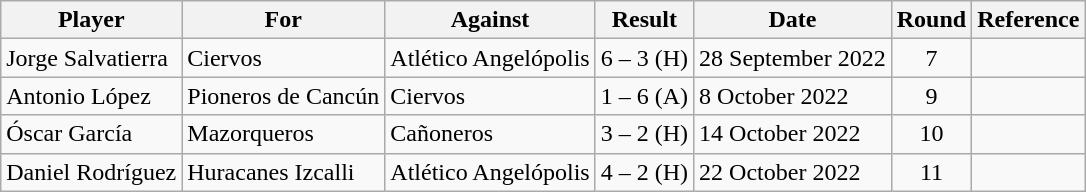<table class="wikitable sortable">
<tr>
<th>Player</th>
<th>For</th>
<th>Against</th>
<th>Result</th>
<th>Date</th>
<th>Round</th>
<th>Reference</th>
</tr>
<tr>
<td> Jorge Salvatierra</td>
<td>Ciervos</td>
<td>Atlético Angelópolis</td>
<td align=center>6 – 3 (H)</td>
<td>28 September 2022</td>
<td align=center>7</td>
<td align=center></td>
</tr>
<tr>
<td> Antonio López</td>
<td>Pioneros de Cancún</td>
<td>Ciervos</td>
<td align=center>1 – 6 (A)</td>
<td>8 October 2022</td>
<td align=center>9</td>
<td align=center></td>
</tr>
<tr>
<td> Óscar García</td>
<td>Mazorqueros</td>
<td>Cañoneros</td>
<td align=center>3 – 2 (H)</td>
<td>14 October 2022</td>
<td align=center>10</td>
<td align=center></td>
</tr>
<tr>
<td> Daniel Rodríguez</td>
<td>Huracanes Izcalli</td>
<td>Atlético Angelópolis</td>
<td align=center>4 – 2 (H)</td>
<td>22 October 2022</td>
<td align=center>11</td>
<td align=center></td>
</tr>
</table>
